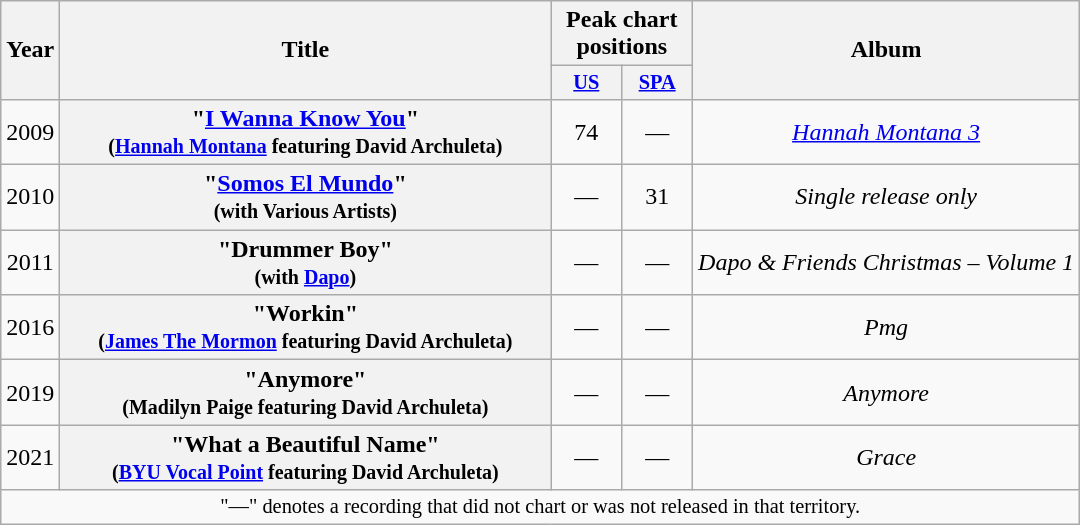<table class="wikitable plainrowheaders" style="text-align:center;">
<tr>
<th scope="col" rowspan="2" style="width:1em;">Year</th>
<th scope="col" rowspan="2" style="width:20em;">Title</th>
<th scope="col" colspan="2">Peak chart positions</th>
<th scope="col" rowspan="2">Album</th>
</tr>
<tr>
<th scope="col" style="width:3em;font-size:85%;"><a href='#'>US</a><br></th>
<th scope="col" style="width:3em;font-size:85%;"><a href='#'>SPA</a><br></th>
</tr>
<tr>
<td>2009</td>
<th scope="row">"<a href='#'>I Wanna Know You</a>"<br><small>(<a href='#'>Hannah Montana</a> featuring David Archuleta)</small></th>
<td>74</td>
<td>—</td>
<td><em><a href='#'>Hannah Montana 3</a></em></td>
</tr>
<tr>
<td>2010</td>
<th scope="row">"<a href='#'>Somos El Mundo</a>"<br><small>(with Various Artists)</small></th>
<td>—</td>
<td>31</td>
<td><em>Single release only</em></td>
</tr>
<tr>
<td>2011</td>
<th scope="row">"Drummer Boy"<br><small>(with <a href='#'>Dapo</a>)</small></th>
<td>—</td>
<td>—</td>
<td><em>Dapo & Friends Christmas – Volume 1</em></td>
</tr>
<tr>
<td>2016</td>
<th scope="row">"Workin"<br><small>(<a href='#'>James The Mormon</a> featuring David Archuleta)</small></th>
<td>—</td>
<td>—</td>
<td><em>Pmg</em></td>
</tr>
<tr>
<td>2019</td>
<th scope="row">"Anymore"<br><small>(Madilyn Paige featuring David Archuleta)</small></th>
<td>—</td>
<td>—</td>
<td><em>Anymore</em></td>
</tr>
<tr>
<td>2021</td>
<th scope="row">"What a Beautiful Name"<br><small>(<a href='#'>BYU Vocal Point</a> featuring David Archuleta)</small></th>
<td>—</td>
<td>—</td>
<td><em>Grace</em></td>
</tr>
<tr>
<td colspan="5" style="font-size:85%">"—" denotes a recording that did not chart or was not released in that territory.</td>
</tr>
</table>
